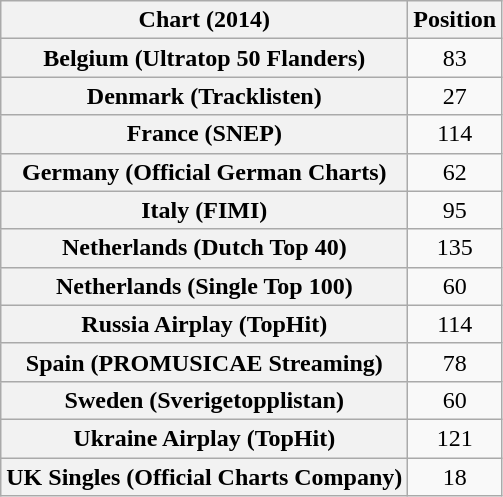<table class="wikitable sortable plainrowheaders" style="text-align:center">
<tr>
<th scope="col">Chart (2014)</th>
<th scope="col">Position</th>
</tr>
<tr>
<th scope="row">Belgium (Ultratop 50 Flanders)</th>
<td>83</td>
</tr>
<tr>
<th scope="row">Denmark (Tracklisten)</th>
<td>27</td>
</tr>
<tr>
<th scope="row">France (SNEP)</th>
<td>114</td>
</tr>
<tr>
<th scope="row">Germany (Official German Charts)</th>
<td>62</td>
</tr>
<tr>
<th scope="row">Italy (FIMI)</th>
<td>95</td>
</tr>
<tr>
<th scope="row">Netherlands (Dutch Top 40)</th>
<td>135</td>
</tr>
<tr>
<th scope="row">Netherlands (Single Top 100)</th>
<td>60</td>
</tr>
<tr>
<th scope="row">Russia Airplay (TopHit)</th>
<td style="text-align:center;">114</td>
</tr>
<tr>
<th scope="row">Spain (PROMUSICAE Streaming)</th>
<td>78</td>
</tr>
<tr>
<th scope="row">Sweden (Sverigetopplistan)</th>
<td>60</td>
</tr>
<tr>
<th scope="row">Ukraine Airplay (TopHit)</th>
<td style="text-align:center;">121</td>
</tr>
<tr>
<th scope="row">UK Singles (Official Charts Company)</th>
<td>18</td>
</tr>
</table>
